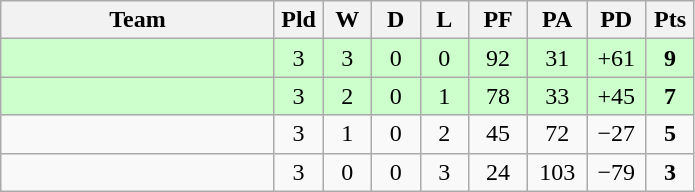<table class="wikitable" style="text-align:center;">
<tr>
<th width=175>Team</th>
<th width=25 abbr="Played">Pld</th>
<th width=25 abbr="Won">W</th>
<th width=25 abbr="Drawn">D</th>
<th width=25 abbr="Lost">L</th>
<th width=32 abbr="Points for">PF</th>
<th width=32 abbr="Points against">PA</th>
<th width=32 abbr="Points difference">PD</th>
<th width=25 abbr="Points">Pts</th>
</tr>
<tr bgcolor="#ccffcc">
<td align=left></td>
<td>3</td>
<td>3</td>
<td>0</td>
<td>0</td>
<td>92</td>
<td>31</td>
<td>+61</td>
<td><strong>9</strong></td>
</tr>
<tr bgcolor="#ccffcc">
<td align=left></td>
<td>3</td>
<td>2</td>
<td>0</td>
<td>1</td>
<td>78</td>
<td>33</td>
<td>+45</td>
<td><strong>7</strong></td>
</tr>
<tr>
<td align=left></td>
<td>3</td>
<td>1</td>
<td>0</td>
<td>2</td>
<td>45</td>
<td>72</td>
<td>−27</td>
<td><strong>5</strong></td>
</tr>
<tr>
<td align=left></td>
<td>3</td>
<td>0</td>
<td>0</td>
<td>3</td>
<td>24</td>
<td>103</td>
<td>−79</td>
<td><strong>3</strong></td>
</tr>
</table>
